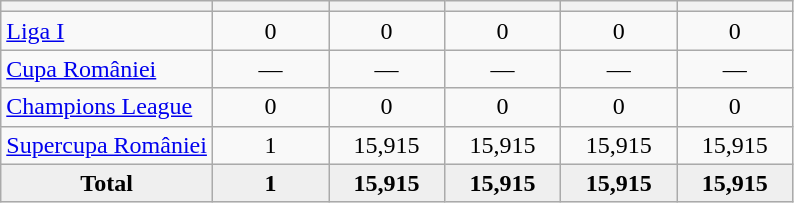<table class="wikitable" style="text-align: center;">
<tr>
<th></th>
<th style="width:70px;"></th>
<th style="width:70px;"></th>
<th style="width:70px;"></th>
<th style="width:70px;"></th>
<th style="width:70px;"></th>
</tr>
<tr>
<td align=left><a href='#'>Liga I</a></td>
<td>0</td>
<td>0</td>
<td>0</td>
<td>0</td>
<td>0</td>
</tr>
<tr>
<td align=left><a href='#'>Cupa României</a></td>
<td>―</td>
<td>―</td>
<td>―</td>
<td>―</td>
<td>―</td>
</tr>
<tr>
<td align=left><a href='#'>Champions League</a></td>
<td>0</td>
<td>0</td>
<td>0</td>
<td>0</td>
<td>0</td>
</tr>
<tr>
<td align=left><a href='#'>Supercupa României</a></td>
<td>1</td>
<td>15,915</td>
<td>15,915</td>
<td>15,915</td>
<td>15,915</td>
</tr>
<tr bgcolor="#EFEFEF">
<td><strong>Total</strong></td>
<td><strong>1</strong></td>
<td><strong>15,915</strong></td>
<td><strong>15,915</strong></td>
<td><strong>15,915</strong></td>
<td><strong>15,915</strong></td>
</tr>
</table>
